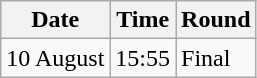<table class="wikitable">
<tr>
<th>Date</th>
<th>Time</th>
<th>Round</th>
</tr>
<tr>
<td>10 August</td>
<td>15:55</td>
<td>Final</td>
</tr>
</table>
